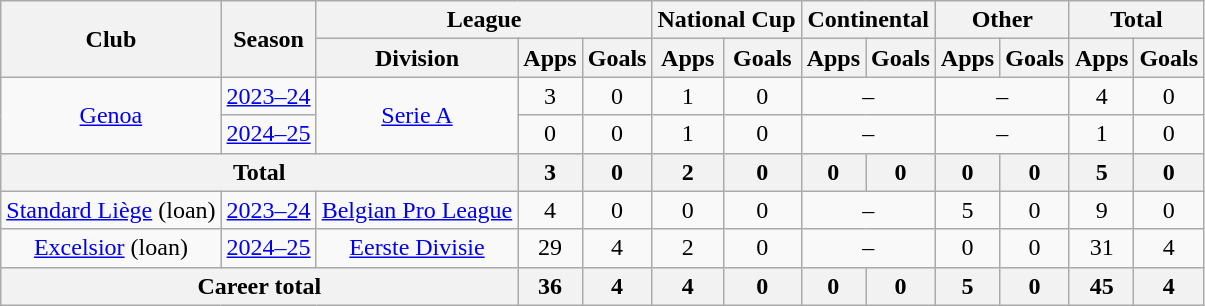<table class="wikitable" style="text-align:center">
<tr>
<th rowspan="2">Club</th>
<th rowspan="2">Season</th>
<th colspan="3">League</th>
<th colspan="2">National Cup</th>
<th colspan="2">Continental</th>
<th colspan="2">Other</th>
<th colspan="2">Total</th>
</tr>
<tr>
<th>Division</th>
<th>Apps</th>
<th>Goals</th>
<th>Apps</th>
<th>Goals</th>
<th>Apps</th>
<th>Goals</th>
<th>Apps</th>
<th>Goals</th>
<th>Apps</th>
<th>Goals</th>
</tr>
<tr>
<td rowspan="2"><a href='#'>Genoa</a></td>
<td><a href='#'>2023–24</a></td>
<td rowspan="2"><a href='#'>Serie A</a></td>
<td>3</td>
<td>0</td>
<td>1</td>
<td>0</td>
<td colspan="2">–</td>
<td colspan="2">–</td>
<td>4</td>
<td>0</td>
</tr>
<tr>
<td><a href='#'>2024–25</a></td>
<td>0</td>
<td>0</td>
<td>1</td>
<td>0</td>
<td colspan="2">–</td>
<td colspan="2">–</td>
<td>1</td>
<td>0</td>
</tr>
<tr>
<th colspan="3">Total</th>
<th>3</th>
<th>0</th>
<th>2</th>
<th>0</th>
<th>0</th>
<th>0</th>
<th>0</th>
<th>0</th>
<th>5</th>
<th>0</th>
</tr>
<tr>
<td><a href='#'>Standard Liège</a> (loan)</td>
<td><a href='#'>2023–24</a></td>
<td><a href='#'>Belgian Pro League</a></td>
<td>4</td>
<td>0</td>
<td>0</td>
<td>0</td>
<td colspan="2">–</td>
<td>5</td>
<td>0</td>
<td>9</td>
<td>0</td>
</tr>
<tr>
<td><a href='#'>Excelsior</a> (loan)</td>
<td><a href='#'>2024–25</a></td>
<td><a href='#'>Eerste Divisie</a></td>
<td>29</td>
<td>4</td>
<td>2</td>
<td>0</td>
<td colspan="2">–</td>
<td>0</td>
<td>0</td>
<td>31</td>
<td>4</td>
</tr>
<tr>
<th colspan="3">Career total</th>
<th>36</th>
<th>4</th>
<th>4</th>
<th>0</th>
<th>0</th>
<th>0</th>
<th>5</th>
<th>0</th>
<th>45</th>
<th>4</th>
</tr>
</table>
